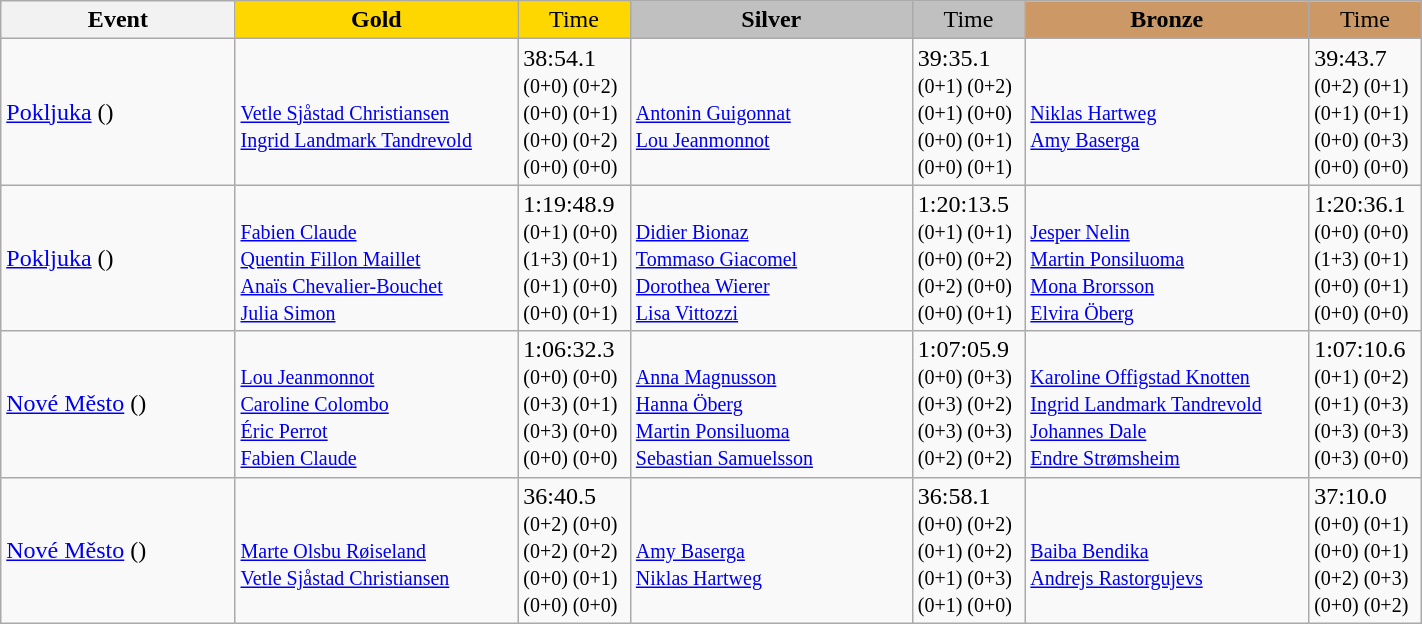<table class="wikitable" width="75%">
<tr>
<th width="180">Event</th>
<th width="220" style="background:gold">Gold</th>
<th width="70"  style="background:gold; font-weight:normal;">Time</th>
<th width="220" style="background:silver">Silver</th>
<th width="70"  style="background:silver; font-weight:normal;">Time</th>
<th width="220" style="background:#CC9966">Bronze</th>
<th width="70"  style="background:#CC9966; font-weight:normal;">Time</th>
</tr>
<tr>
<td><a href='#'> Pokljuka</a> ()<br></td>
<td><strong></strong><br><small><a href='#'>Vetle Sjåstad Christiansen</a><br><a href='#'>Ingrid Landmark Tandrevold</a></small></td>
<td>38:54.1<br><small>(0+0) (0+2)<br>(0+0) (0+1)<br>(0+0) (0+2)<br>(0+0) (0+0)<br></small></td>
<td><br><small><a href='#'>Antonin Guigonnat</a><br><a href='#'>Lou Jeanmonnot</a></small></td>
<td>39:35.1<br><small>(0+1) (0+2)<br>(0+1) (0+0)<br>(0+0) (0+1)<br>(0+0) (0+1)</small></td>
<td><br><small><a href='#'>Niklas Hartweg</a><br><a href='#'>Amy Baserga</a></small></td>
<td>39:43.7<br><small>(0+2) (0+1)<br>(0+1) (0+1)<br>(0+0) (0+3)<br>(0+0) (0+0)<br></small></td>
</tr>
<tr>
<td><a href='#'> Pokljuka</a> ()<br></td>
<td><strong></strong><br><small><a href='#'>Fabien Claude</a><br><a href='#'>Quentin Fillon Maillet</a><br><a href='#'>Anaïs Chevalier-Bouchet</a><br><a href='#'>Julia Simon</a></small></td>
<td>1:19:48.9<br><small>(0+1) (0+0)<br>(1+3) (0+1)<br>(0+1) (0+0)<br>(0+0) (0+1)<br></small></td>
<td><br><small><a href='#'>Didier Bionaz</a><br><a href='#'>Tommaso Giacomel</a><br><a href='#'>Dorothea Wierer</a><br><a href='#'>Lisa Vittozzi</a></small></td>
<td>1:20:13.5<br><small>(0+1) (0+1)<br>(0+0) (0+2)<br>(0+2) (0+0)<br>(0+0) (0+1)</small></td>
<td><br><small><a href='#'>Jesper Nelin</a><br><a href='#'>Martin Ponsiluoma</a><br><a href='#'>Mona Brorsson</a><br><a href='#'>Elvira Öberg</a></small></td>
<td>1:20:36.1<br><small>(0+0) (0+0)<br>(1+3) (0+1)<br>(0+0) (0+1)<br>(0+0) (0+0)<br></small></td>
</tr>
<tr>
<td><a href='#'> Nové Město</a> ()<br></td>
<td><strong></strong><br><small><a href='#'>Lou Jeanmonnot</a><br><a href='#'>Caroline Colombo</a><br><a href='#'>Éric Perrot</a><br><a href='#'>Fabien Claude</a></small></td>
<td>1:06:32.3<br><small>(0+0) (0+0)<br>(0+3) (0+1)<br>(0+3) (0+0)<br>(0+0) (0+0)</small></td>
<td><br><small><a href='#'>Anna Magnusson</a><br><a href='#'>Hanna Öberg</a><br><a href='#'>Martin Ponsiluoma</a><br><a href='#'>Sebastian Samuelsson</a></small></td>
<td>1:07:05.9<br><small>(0+0) (0+3)<br>(0+3) (0+2)<br>(0+3) (0+3)<br>(0+2) (0+2)</small></td>
<td><br><small><a href='#'>Karoline Offigstad Knotten</a><br><a href='#'>Ingrid Landmark Tandrevold</a><br><a href='#'>Johannes Dale</a><br><a href='#'>Endre Strømsheim</a></small></td>
<td>1:07:10.6<br><small>(0+1) (0+2)<br>(0+1) (0+3)<br>(0+3) (0+3)<br>(0+3) (0+0)</small></td>
</tr>
<tr>
<td><a href='#'> Nové Město</a> ()<br></td>
<td><strong></strong><br><small><a href='#'>Marte Olsbu Røiseland</a><br><a href='#'>Vetle Sjåstad Christiansen</a></small></td>
<td>36:40.5<br><small>(0+2) (0+0)<br>(0+2) (0+2)<br>(0+0) (0+1)<br>(0+0) (0+0)</small></td>
<td><br><small><a href='#'>Amy Baserga</a><br><a href='#'>Niklas Hartweg</a></small></td>
<td>36:58.1<br><small>(0+0) (0+2)<br>(0+1) (0+2)<br>(0+1) (0+3)<br>(0+1) (0+0)</small></td>
<td><br><small><a href='#'>Baiba Bendika</a><br><a href='#'>Andrejs Rastorgujevs</a></small></td>
<td>37:10.0<br><small>(0+0) (0+1)<br>(0+0) (0+1)<br>(0+2) (0+3)<br>(0+0) (0+2)</small></td>
</tr>
</table>
